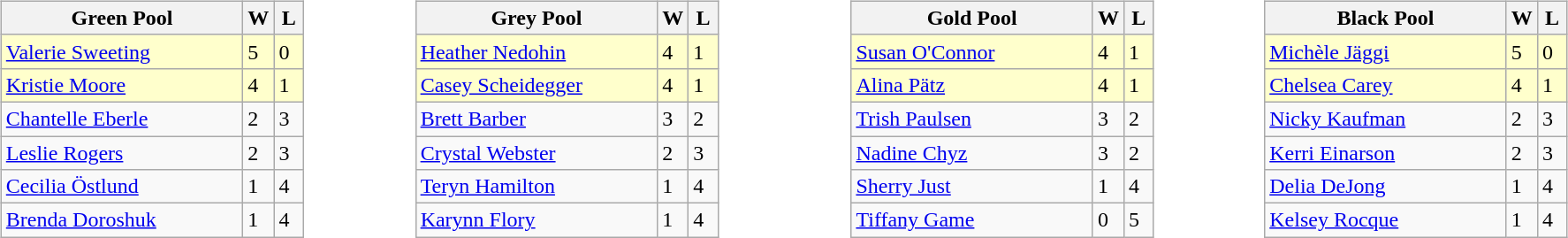<table>
<tr>
<td width=10% valign="top"><br><table class="wikitable">
<tr>
<th width=175>Green Pool</th>
<th width=15>W</th>
<th width=15>L</th>
</tr>
<tr bgcolor=#ffffcc>
<td> <a href='#'>Valerie Sweeting</a></td>
<td>5</td>
<td>0</td>
</tr>
<tr bgcolor=#ffffcc>
<td> <a href='#'>Kristie Moore</a></td>
<td>4</td>
<td>1</td>
</tr>
<tr>
<td> <a href='#'>Chantelle Eberle</a></td>
<td>2</td>
<td>3</td>
</tr>
<tr>
<td> <a href='#'>Leslie Rogers</a></td>
<td>2</td>
<td>3</td>
</tr>
<tr>
<td> <a href='#'>Cecilia Östlund</a></td>
<td>1</td>
<td>4</td>
</tr>
<tr>
<td> <a href='#'>Brenda Doroshuk</a></td>
<td>1</td>
<td>4</td>
</tr>
</table>
</td>
<td width=10% valign="top"><br><table class="wikitable">
<tr>
<th width=175>Grey Pool</th>
<th width=15>W</th>
<th width=15>L</th>
</tr>
<tr bgcolor=#ffffcc>
<td> <a href='#'>Heather Nedohin</a></td>
<td>4</td>
<td>1</td>
</tr>
<tr bgcolor=#ffffcc>
<td> <a href='#'>Casey Scheidegger</a></td>
<td>4</td>
<td>1</td>
</tr>
<tr>
<td> <a href='#'>Brett Barber</a></td>
<td>3</td>
<td>2</td>
</tr>
<tr>
<td> <a href='#'>Crystal Webster</a></td>
<td>2</td>
<td>3</td>
</tr>
<tr>
<td> <a href='#'>Teryn Hamilton</a></td>
<td>1</td>
<td>4</td>
</tr>
<tr>
<td> <a href='#'>Karynn Flory</a></td>
<td>1</td>
<td>4</td>
</tr>
</table>
</td>
<td width=10% valign="top"><br><table class="wikitable">
<tr>
<th width=175>Gold Pool</th>
<th width=15>W</th>
<th width=15>L</th>
</tr>
<tr bgcolor=#ffffcc>
<td> <a href='#'>Susan O'Connor</a></td>
<td>4</td>
<td>1</td>
</tr>
<tr bgcolor=#ffffcc>
<td> <a href='#'>Alina Pätz</a></td>
<td>4</td>
<td>1</td>
</tr>
<tr>
<td> <a href='#'>Trish Paulsen</a></td>
<td>3</td>
<td>2</td>
</tr>
<tr>
<td> <a href='#'>Nadine Chyz</a></td>
<td>3</td>
<td>2</td>
</tr>
<tr>
<td> <a href='#'>Sherry Just</a></td>
<td>1</td>
<td>4</td>
</tr>
<tr>
<td> <a href='#'>Tiffany Game</a></td>
<td>0</td>
<td>5</td>
</tr>
</table>
</td>
<td width=10% valign="top"><br><table class="wikitable">
<tr>
<th width=175>Black Pool</th>
<th width=15>W</th>
<th width=15>L</th>
</tr>
<tr bgcolor=#ffffcc>
<td> <a href='#'>Michèle Jäggi</a></td>
<td>5</td>
<td>0</td>
</tr>
<tr bgcolor=#ffffcc>
<td> <a href='#'>Chelsea Carey</a></td>
<td>4</td>
<td>1</td>
</tr>
<tr>
<td> <a href='#'>Nicky Kaufman</a></td>
<td>2</td>
<td>3</td>
</tr>
<tr>
<td> <a href='#'>Kerri Einarson</a></td>
<td>2</td>
<td>3</td>
</tr>
<tr>
<td> <a href='#'>Delia DeJong</a></td>
<td>1</td>
<td>4</td>
</tr>
<tr>
<td> <a href='#'>Kelsey Rocque</a></td>
<td>1</td>
<td>4</td>
</tr>
</table>
</td>
</tr>
</table>
